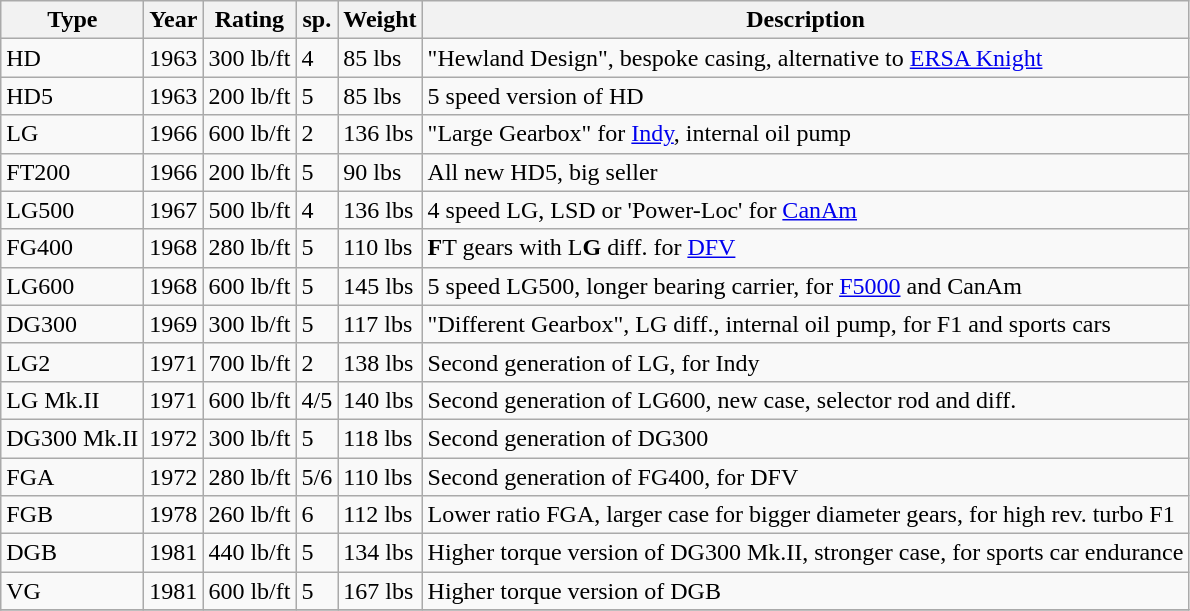<table class="wikitable">
<tr>
<th>Type</th>
<th>Year</th>
<th>Rating</th>
<th>sp.</th>
<th>Weight</th>
<th>Description</th>
</tr>
<tr>
<td>HD</td>
<td>1963</td>
<td>300 lb/ft</td>
<td>4</td>
<td>85 lbs</td>
<td>"Hewland Design", bespoke casing, alternative to <a href='#'>ERSA Knight</a></td>
</tr>
<tr>
<td>HD5</td>
<td>1963</td>
<td>200 lb/ft</td>
<td>5</td>
<td>85 lbs</td>
<td>5 speed version of HD</td>
</tr>
<tr>
<td>LG</td>
<td>1966</td>
<td>600 lb/ft</td>
<td>2</td>
<td>136 lbs</td>
<td>"Large Gearbox" for <a href='#'>Indy</a>, internal oil pump</td>
</tr>
<tr>
<td>FT200</td>
<td>1966</td>
<td>200 lb/ft</td>
<td>5</td>
<td>90 lbs</td>
<td>All new HD5, big seller</td>
</tr>
<tr>
<td>LG500</td>
<td>1967</td>
<td>500 lb/ft</td>
<td>4</td>
<td>136 lbs</td>
<td>4 speed LG, LSD or 'Power-Loc' for <a href='#'>CanAm</a></td>
</tr>
<tr>
<td>FG400</td>
<td>1968</td>
<td>280 lb/ft</td>
<td>5</td>
<td>110 lbs</td>
<td><strong>F</strong>T gears with L<strong>G</strong> diff. for <a href='#'>DFV</a></td>
</tr>
<tr>
<td>LG600</td>
<td>1968</td>
<td>600 lb/ft</td>
<td>5</td>
<td>145 lbs</td>
<td>5 speed LG500, longer bearing carrier, for <a href='#'>F5000</a> and CanAm</td>
</tr>
<tr>
<td>DG300</td>
<td>1969</td>
<td>300 lb/ft</td>
<td>5</td>
<td>117 lbs</td>
<td>"Different Gearbox", LG diff., internal oil pump, for F1 and sports cars</td>
</tr>
<tr>
<td>LG2</td>
<td>1971</td>
<td>700 lb/ft</td>
<td>2</td>
<td>138 lbs</td>
<td>Second generation of LG, for Indy</td>
</tr>
<tr>
<td>LG Mk.II</td>
<td>1971</td>
<td>600 lb/ft</td>
<td>4/5</td>
<td>140 lbs</td>
<td>Second generation of LG600, new case, selector rod and diff.</td>
</tr>
<tr>
<td>DG300 Mk.II</td>
<td>1972</td>
<td>300 lb/ft</td>
<td>5</td>
<td>118 lbs</td>
<td>Second generation of DG300</td>
</tr>
<tr>
<td>FGA</td>
<td>1972</td>
<td>280 lb/ft</td>
<td>5/6</td>
<td>110 lbs</td>
<td>Second generation of FG400, for DFV</td>
</tr>
<tr>
<td>FGB</td>
<td>1978</td>
<td>260 lb/ft</td>
<td>6</td>
<td>112 lbs</td>
<td>Lower ratio FGA, larger case for bigger diameter gears, for high rev. turbo F1</td>
</tr>
<tr>
<td>DGB</td>
<td>1981</td>
<td>440 lb/ft</td>
<td>5</td>
<td>134 lbs</td>
<td>Higher torque version of DG300 Mk.II, stronger case, for sports car endurance</td>
</tr>
<tr>
<td>VG</td>
<td>1981</td>
<td>600 lb/ft</td>
<td>5</td>
<td>167 lbs</td>
<td>Higher torque version of DGB</td>
</tr>
<tr>
</tr>
</table>
